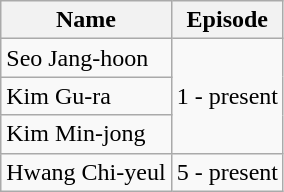<table class=wikitable>
<tr>
<th>Name</th>
<th>Episode</th>
</tr>
<tr>
<td>Seo Jang-hoon</td>
<td rowspan=3>1 - present</td>
</tr>
<tr>
<td>Kim Gu-ra</td>
</tr>
<tr>
<td>Kim Min-jong</td>
</tr>
<tr>
<td>Hwang Chi-yeul</td>
<td>5 - present</td>
</tr>
</table>
